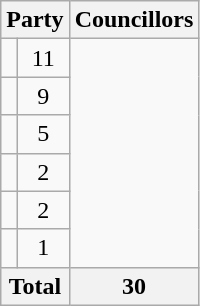<table class="wikitable">
<tr>
<th colspan=2>Party</th>
<th>Councillors</th>
</tr>
<tr>
<td></td>
<td align=center>11</td>
</tr>
<tr>
<td></td>
<td align=center>9</td>
</tr>
<tr>
<td></td>
<td align=center>5</td>
</tr>
<tr>
<td></td>
<td align=center>2</td>
</tr>
<tr>
<td></td>
<td align=center>2</td>
</tr>
<tr>
<td></td>
<td align=center>1</td>
</tr>
<tr>
<th colspan=2>Total</th>
<th align=center>30</th>
</tr>
</table>
